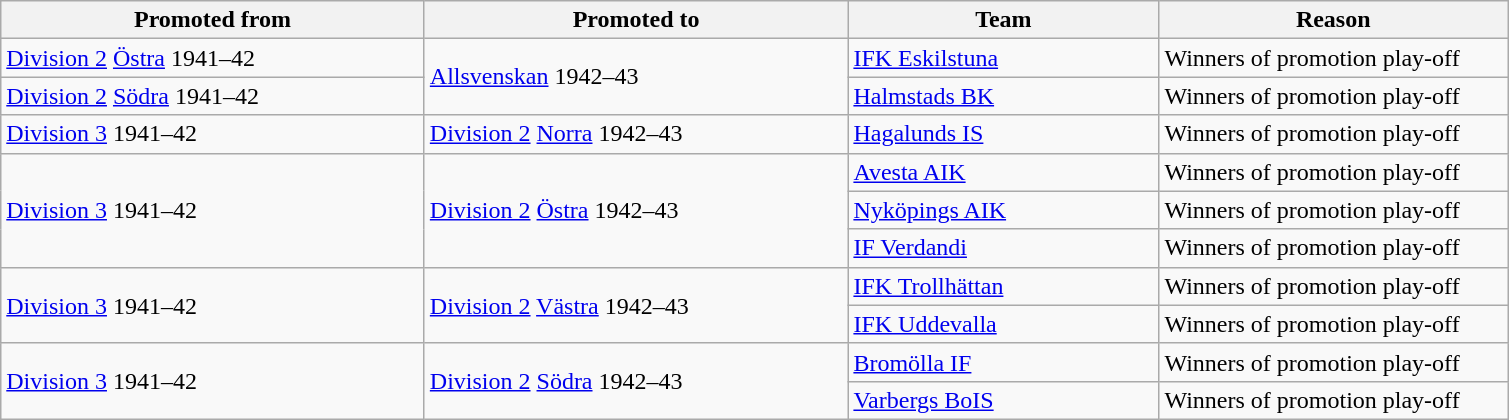<table class="wikitable" style="text-align: left;">
<tr>
<th style="width: 275px;">Promoted from</th>
<th style="width: 275px;">Promoted to</th>
<th style="width: 200px;">Team</th>
<th style="width: 225px;">Reason</th>
</tr>
<tr>
<td><a href='#'>Division 2</a> <a href='#'>Östra</a> 1941–42</td>
<td rowspan=2><a href='#'>Allsvenskan</a> 1942–43</td>
<td><a href='#'>IFK Eskilstuna</a></td>
<td>Winners of promotion play-off</td>
</tr>
<tr>
<td><a href='#'>Division 2</a> <a href='#'>Södra</a> 1941–42</td>
<td><a href='#'>Halmstads BK</a></td>
<td>Winners of promotion play-off</td>
</tr>
<tr>
<td><a href='#'>Division 3</a> 1941–42</td>
<td><a href='#'>Division 2</a> <a href='#'>Norra</a> 1942–43</td>
<td><a href='#'>Hagalunds IS</a></td>
<td>Winners of promotion play-off</td>
</tr>
<tr>
<td rowspan=3><a href='#'>Division 3</a> 1941–42</td>
<td rowspan=3><a href='#'>Division 2</a> <a href='#'>Östra</a> 1942–43</td>
<td><a href='#'>Avesta AIK</a></td>
<td>Winners of promotion play-off</td>
</tr>
<tr>
<td><a href='#'>Nyköpings AIK</a></td>
<td>Winners of promotion play-off</td>
</tr>
<tr>
<td><a href='#'>IF Verdandi</a></td>
<td>Winners of promotion play-off</td>
</tr>
<tr>
<td rowspan=2><a href='#'>Division 3</a> 1941–42</td>
<td rowspan=2><a href='#'>Division 2</a> <a href='#'>Västra</a> 1942–43</td>
<td><a href='#'>IFK Trollhättan</a></td>
<td>Winners of promotion play-off</td>
</tr>
<tr>
<td><a href='#'>IFK Uddevalla</a></td>
<td>Winners of promotion play-off</td>
</tr>
<tr>
<td rowspan=2><a href='#'>Division 3</a> 1941–42</td>
<td rowspan=2><a href='#'>Division 2</a> <a href='#'>Södra</a> 1942–43</td>
<td><a href='#'>Bromölla IF</a></td>
<td>Winners of promotion play-off</td>
</tr>
<tr>
<td><a href='#'>Varbergs BoIS</a></td>
<td>Winners of promotion play-off</td>
</tr>
</table>
